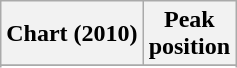<table class="wikitable sortable">
<tr>
<th>Chart (2010)</th>
<th>Peak<br>position</th>
</tr>
<tr>
</tr>
<tr>
</tr>
<tr>
</tr>
<tr>
</tr>
</table>
